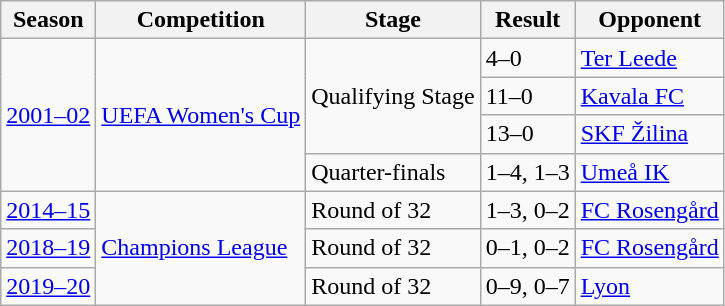<table class="wikitable">
<tr>
<th>Season</th>
<th>Competition</th>
<th>Stage</th>
<th>Result</th>
<th>Opponent</th>
</tr>
<tr>
<td rowspan=4><a href='#'>2001–02</a></td>
<td rowspan=4><a href='#'>UEFA Women's Cup</a></td>
<td rowspan=3>Qualifying Stage</td>
<td>4–0</td>
<td> <a href='#'>Ter Leede</a></td>
</tr>
<tr>
<td>11–0</td>
<td> <a href='#'>Kavala FC</a></td>
</tr>
<tr>
<td>13–0</td>
<td> <a href='#'>SKF Žilina</a></td>
</tr>
<tr>
<td>Quarter-finals</td>
<td>1–4, 1–3</td>
<td> <a href='#'>Umeå IK</a></td>
</tr>
<tr>
<td><a href='#'>2014–15</a></td>
<td rowspan="3"><a href='#'>Champions League</a></td>
<td>Round of 32</td>
<td>1–3, 0–2</td>
<td> <a href='#'>FC Rosengård</a></td>
</tr>
<tr>
<td><a href='#'>2018–19</a></td>
<td>Round of 32</td>
<td>0–1, 0–2</td>
<td> <a href='#'>FC Rosengård</a></td>
</tr>
<tr>
<td><a href='#'>2019–20</a></td>
<td>Round of 32</td>
<td>0–9, 0–7</td>
<td> <a href='#'>Lyon</a></td>
</tr>
</table>
